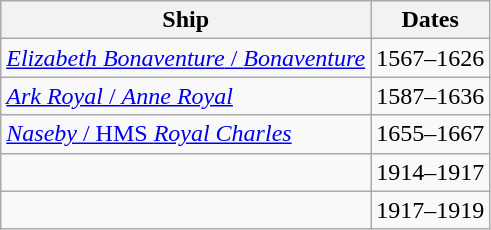<table class="wikitable">
<tr>
<th>Ship</th>
<th>Dates</th>
</tr>
<tr>
<td><a href='#'><em>Elizabeth Bonaventure</em> / <em>Bonaventure</em></a></td>
<td>1567–1626</td>
</tr>
<tr>
<td><a href='#'><em>Ark Royal</em> /  <em>Anne Royal</em></a></td>
<td>1587–1636</td>
</tr>
<tr>
<td><a href='#'><em>Naseby</em> / HMS <em>Royal Charles</em></a></td>
<td>1655–1667</td>
</tr>
<tr>
<td></td>
<td>1914–1917</td>
</tr>
<tr>
<td></td>
<td>1917–1919</td>
</tr>
</table>
